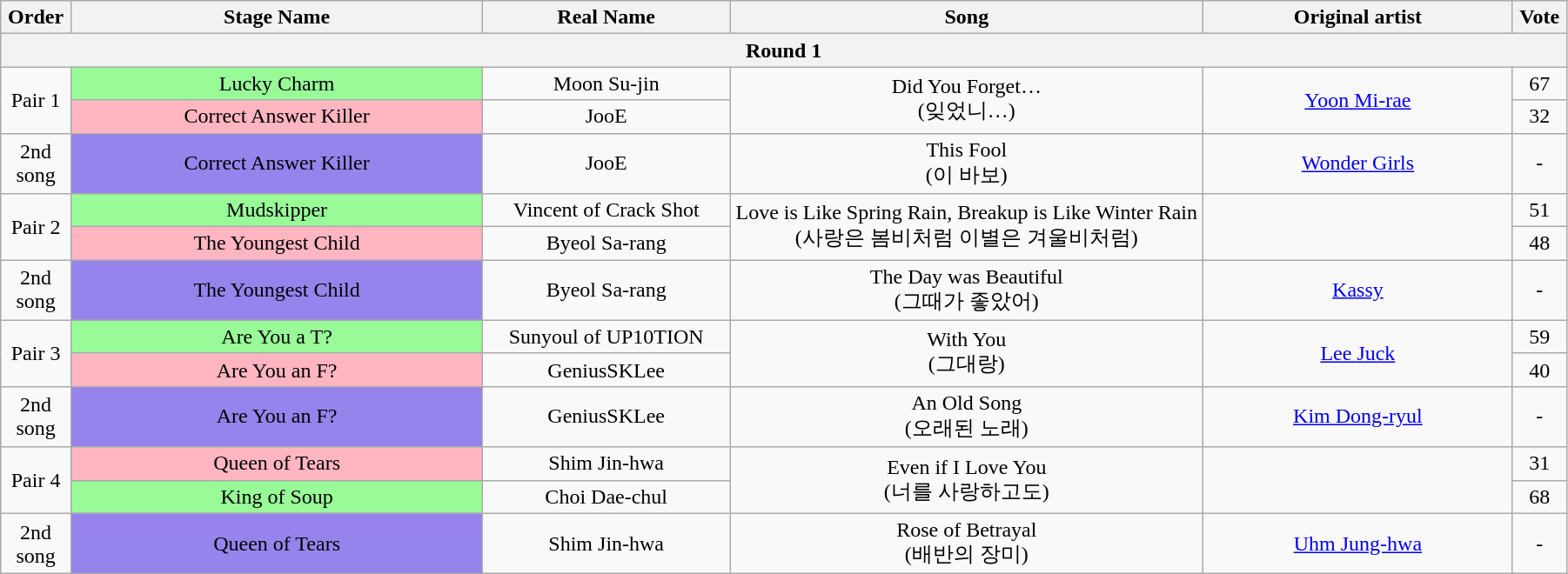<table class="wikitable" style="text-align:center; width:95%;">
<tr>
<th style="width:1%;">Order</th>
<th style="width:20%;">Stage Name</th>
<th style="width:12%;">Real Name</th>
<th style="width:23%;">Song</th>
<th style="width:15%;">Original artist</th>
<th style="width:1%;">Vote</th>
</tr>
<tr>
<th colspan=6>Round 1</th>
</tr>
<tr>
<td rowspan=2>Pair 1</td>
<td bgcolor="palegreen">Lucky Charm</td>
<td>Moon Su-jin</td>
<td rowspan=2>Did You Forget…<br>(잊었니…)</td>
<td rowspan=2><a href='#'>Yoon Mi-rae</a></td>
<td>67</td>
</tr>
<tr>
<td bgcolor="lightpink">Correct Answer Killer</td>
<td>JooE</td>
<td>32</td>
</tr>
<tr>
<td>2nd song</td>
<td bgcolor="#9683EC">Correct Answer Killer</td>
<td>JooE</td>
<td>This Fool<br>(이 바보)</td>
<td><a href='#'>Wonder Girls</a></td>
<td>-</td>
</tr>
<tr>
<td rowspan=2>Pair 2</td>
<td bgcolor="palegreen">Mudskipper</td>
<td>Vincent of Crack Shot</td>
<td rowspan=2>Love is Like Spring Rain, Breakup is Like Winter Rain<br>(사랑은 봄비처럼 이별은 겨울비처럼)</td>
<td rowspan=2></td>
<td>51</td>
</tr>
<tr>
<td bgcolor="lightpink">The Youngest Child</td>
<td>Byeol Sa-rang</td>
<td>48</td>
</tr>
<tr>
<td>2nd song</td>
<td bgcolor="#9683EC">The Youngest Child</td>
<td>Byeol Sa-rang</td>
<td>The Day was Beautiful<br>(그때가 좋았어)</td>
<td><a href='#'>Kassy</a></td>
<td>-</td>
</tr>
<tr>
<td rowspan=2>Pair 3</td>
<td bgcolor="palegreen">Are You a T?</td>
<td>Sunyoul of UP10TION</td>
<td rowspan=2>With You<br>(그대랑)</td>
<td rowspan=2><a href='#'>Lee Juck</a></td>
<td>59</td>
</tr>
<tr>
<td bgcolor="lightpink">Are You an F?</td>
<td>GeniusSKLee</td>
<td>40</td>
</tr>
<tr>
<td>2nd song</td>
<td bgcolor="#9683EC">Are You an F?</td>
<td>GeniusSKLee</td>
<td>An Old Song<br>(오래된 노래)</td>
<td><a href='#'>Kim Dong-ryul</a></td>
<td>-</td>
</tr>
<tr>
<td rowspan=2>Pair 4</td>
<td bgcolor="lightpink">Queen of Tears</td>
<td>Shim Jin-hwa</td>
<td rowspan=2>Even if I Love You<br>(너를 사랑하고도)</td>
<td rowspan=2></td>
<td>31</td>
</tr>
<tr>
<td bgcolor="palegreen">King of Soup</td>
<td>Choi Dae-chul</td>
<td>68</td>
</tr>
<tr>
<td>2nd song</td>
<td bgcolor="#9683EC">Queen of Tears</td>
<td>Shim Jin-hwa</td>
<td>Rose of Betrayal<br>(배반의 장미)</td>
<td><a href='#'>Uhm Jung-hwa</a></td>
<td>-</td>
</tr>
</table>
